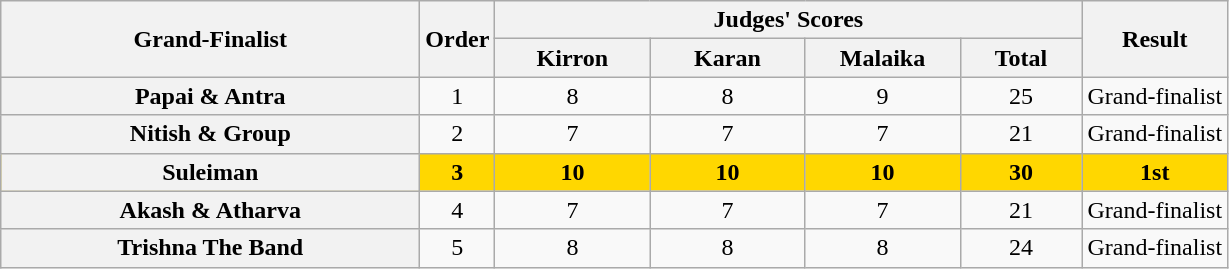<table class="wikitable plainrowheaders sortable" style="text-align:center;">
<tr>
<th rowspan="2" class="unsortable" scope="col" style="width:17em;">Grand-Finalist</th>
<th rowspan="2" scope="col" style="width:1em;">Order</th>
<th colspan="4" class="unsortable" scope="col" style="width:24em;">Judges' Scores</th>
<th rowspan="2" scope="col">Result</th>
</tr>
<tr>
<th class="unsortable" scope="col" style="width:6em;">Kirron</th>
<th class="unsortable" scope="col" style="width:6em;">Karan</th>
<th class="unsortable" scope="col" style="width:6em;">Malaika</th>
<th>Total</th>
</tr>
<tr>
<th scope="row">Papai & Antra</th>
<td>1</td>
<td>8</td>
<td>8</td>
<td>9</td>
<td>25</td>
<td>Grand-finalist</td>
</tr>
<tr>
<th scope="row">Nitish & Group</th>
<td>2</td>
<td>7</td>
<td>7</td>
<td>7</td>
<td>21</td>
<td>Grand-finalist</td>
</tr>
<tr style="background:gold;">
<th scope="row"><strong>Suleiman</strong></th>
<td><strong>3</strong></td>
<td><strong>10</strong></td>
<td><strong>10</strong></td>
<td><strong>10</strong></td>
<td><strong>30</strong></td>
<td><strong>1st</strong></td>
</tr>
<tr>
<th scope="row">Akash & Atharva</th>
<td>4</td>
<td>7</td>
<td>7</td>
<td>7</td>
<td>21</td>
<td>Grand-finalist</td>
</tr>
<tr>
<th scope="row">Trishna The Band</th>
<td>5</td>
<td>8</td>
<td>8</td>
<td>8</td>
<td>24</td>
<td>Grand-finalist</td>
</tr>
</table>
